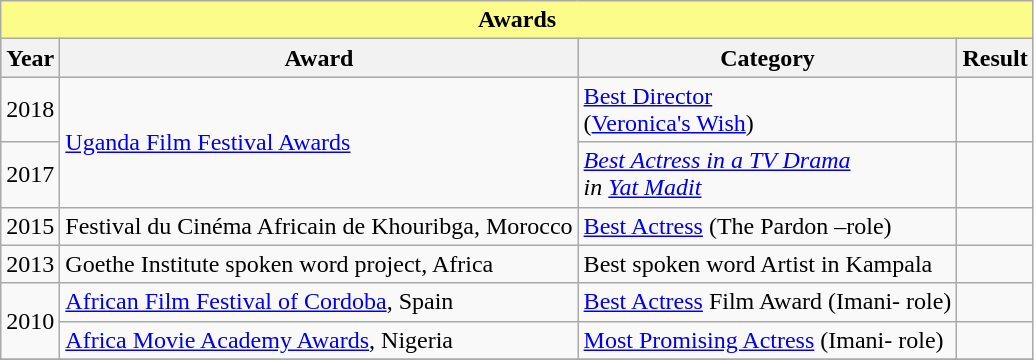<table class="wikitable">
<tr>
<th colspan="4" style="background: #FBFC8A;">Awards</th>
</tr>
<tr style="background:#ccc; text-align:center;">
<th>Year</th>
<th>Award</th>
<th>Category</th>
<th>Result</th>
</tr>
<tr>
<td>2018</td>
<td rowspan="2"><a href='#'>Uganda Film Festival Awards</a></td>
<td><a href='#'>Best Director</a> <br>(<a href='#'>Veronica's Wish</a>)</td>
<td></td>
</tr>
<tr>
<td>2017</td>
<td><em><a href='#'>Best Actress in a TV Drama</a> <br> in <a href='#'>Yat Madit</a></em></td>
<td></td>
</tr>
<tr>
<td>2015</td>
<td>Festival du Cinéma Africain de Khouribga, Morocco</td>
<td><a href='#'>Best Actress</a> (The Pardon –role)</td>
<td></td>
</tr>
<tr>
<td>2013</td>
<td>Goethe Institute spoken word project, Africa</td>
<td>Best spoken word Artist in Kampala</td>
<td></td>
</tr>
<tr>
<td rowspan="2">2010</td>
<td><a href='#'>African Film Festival of Cordoba</a>, Spain</td>
<td><a href='#'>Best Actress</a> Film Award (Imani- role)</td>
<td></td>
</tr>
<tr>
<td><a href='#'>Africa Movie Academy Awards</a>, Nigeria</td>
<td><a href='#'>Most Promising Actress</a> (Imani- role)</td>
<td></td>
</tr>
<tr>
</tr>
</table>
